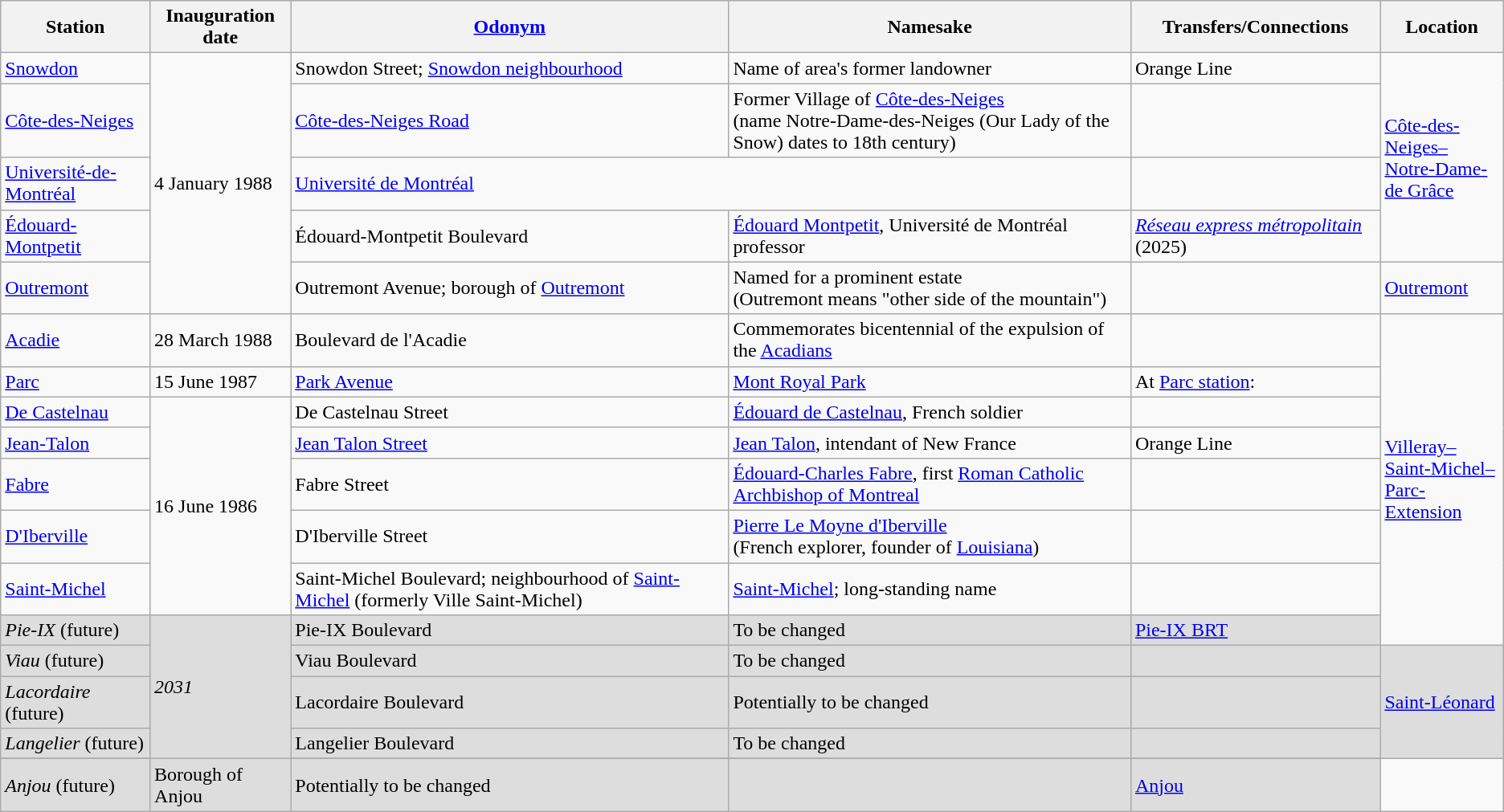<table class="wikitable centre">
<tr>
<th scope=col>Station</th>
<th scope=col>Inauguration date</th>
<th scope=col><a href='#'>Odonym</a></th>
<th scope=col>Namesake</th>
<th>Transfers/Connections</th>
<th>Location</th>
</tr>
<tr>
<td><a href='#'>Snowdon</a> </td>
<td rowspan=5>4 January 1988</td>
<td>Snowdon Street; <a href='#'>Snowdon neighbourhood</a></td>
<td>Name of area's former landowner</td>
<td> Orange Line</td>
<td rowspan="4"><a href='#'>Côte-des-Neiges–<br>Notre-Dame-<br>de Grâce</a></td>
</tr>
<tr>
<td><a href='#'>Côte-des-Neiges</a></td>
<td><a href='#'>Côte-des-Neiges Road</a></td>
<td>Former Village of <a href='#'>Côte-des-Neiges</a> <br> (name Notre-Dame-des-Neiges (Our Lady of the Snow) dates to 18th century)</td>
<td></td>
</tr>
<tr>
<td><a href='#'>Université-de-Montréal</a></td>
<td colspan=2><a href='#'>Université de Montréal</a></td>
<td></td>
</tr>
<tr>
<td><a href='#'>Édouard-Montpetit</a></td>
<td>Édouard-Montpetit Boulevard</td>
<td><a href='#'>Édouard Montpetit</a>, Université de Montréal professor</td>
<td> <em><a href='#'>Réseau express métropolitain</a></em> (2025)</td>
</tr>
<tr>
<td><a href='#'>Outremont</a> </td>
<td>Outremont Avenue; borough of <a href='#'>Outremont</a></td>
<td>Named for a prominent estate <br> (Outremont means "other side of the mountain")</td>
<td></td>
<td><a href='#'>Outremont</a></td>
</tr>
<tr>
<td><a href='#'>Acadie</a></td>
<td>28 March 1988</td>
<td>Boulevard de l'Acadie</td>
<td>Commemorates bicentennial of the expulsion of the <a href='#'>Acadians</a></td>
<td></td>
<td rowspan="8"><a href='#'>Villeray–<br>Saint-Michel–<br>Parc-Extension</a></td>
</tr>
<tr>
<td><a href='#'>Parc</a></td>
<td>15 June 1987</td>
<td><a href='#'>Park Avenue</a></td>
<td><a href='#'>Mont Royal Park</a></td>
<td>At <a href='#'>Parc station</a>:<br></td>
</tr>
<tr>
<td><a href='#'>De Castelnau</a></td>
<td rowspan=5>16 June 1986</td>
<td>De Castelnau Street</td>
<td><a href='#'>Édouard de Castelnau</a>, French soldier</td>
<td></td>
</tr>
<tr>
<td><a href='#'>Jean-Talon</a> </td>
<td><a href='#'>Jean Talon Street</a></td>
<td><a href='#'>Jean Talon</a>, intendant of New France</td>
<td> Orange Line</td>
</tr>
<tr>
<td><a href='#'>Fabre</a></td>
<td>Fabre Street</td>
<td><a href='#'>Édouard-Charles Fabre</a>, first <a href='#'>Roman Catholic Archbishop of Montreal</a></td>
<td></td>
</tr>
<tr>
<td><a href='#'>D'Iberville</a> </td>
<td>D'Iberville Street</td>
<td><a href='#'>Pierre Le Moyne d'Iberville</a> <br> (French explorer, founder of <a href='#'>Louisiana</a>)</td>
<td></td>
</tr>
<tr>
<td><a href='#'>Saint-Michel</a></td>
<td>Saint-Michel Boulevard; neighbourhood of <a href='#'>Saint-Michel</a> (formerly Ville Saint-Michel)</td>
<td><a href='#'>Saint-Michel</a>; long-standing name</td>
</tr>
<tr bgcolor="#dddddd">
<td><em>Pie-IX</em> (future)</td>
<td rowspan=5><em>2031</em></td>
<td>Pie-IX Boulevard</td>
<td>To be changed</td>
<td> <a href='#'>Pie-IX BRT</a></td>
</tr>
<tr bgcolor="#dddddd">
<td><em>Viau</em> (future)</td>
<td>Viau Boulevard</td>
<td>To be changed</td>
<td></td>
<td rowspan="3"><a href='#'>Saint-Léonard</a></td>
</tr>
<tr bgcolor="#dddddd">
<td><em>Lacordaire</em> (future)</td>
<td>Lacordaire Boulevard</td>
<td>Potentially to be changed</td>
<td></td>
</tr>
<tr bgcolor="#dddddd">
<td><em>Langelier</em> (future)</td>
<td>Langelier Boulevard</td>
<td>To be changed</td>
<td></td>
</tr>
<tr>
</tr>
<tr bgcolor="#dddddd">
<td><em>Anjou</em> (future)</td>
<td>Borough of Anjou</td>
<td>Potentially to be changed</td>
<td></td>
<td><a href='#'>Anjou</a></td>
</tr>
</table>
